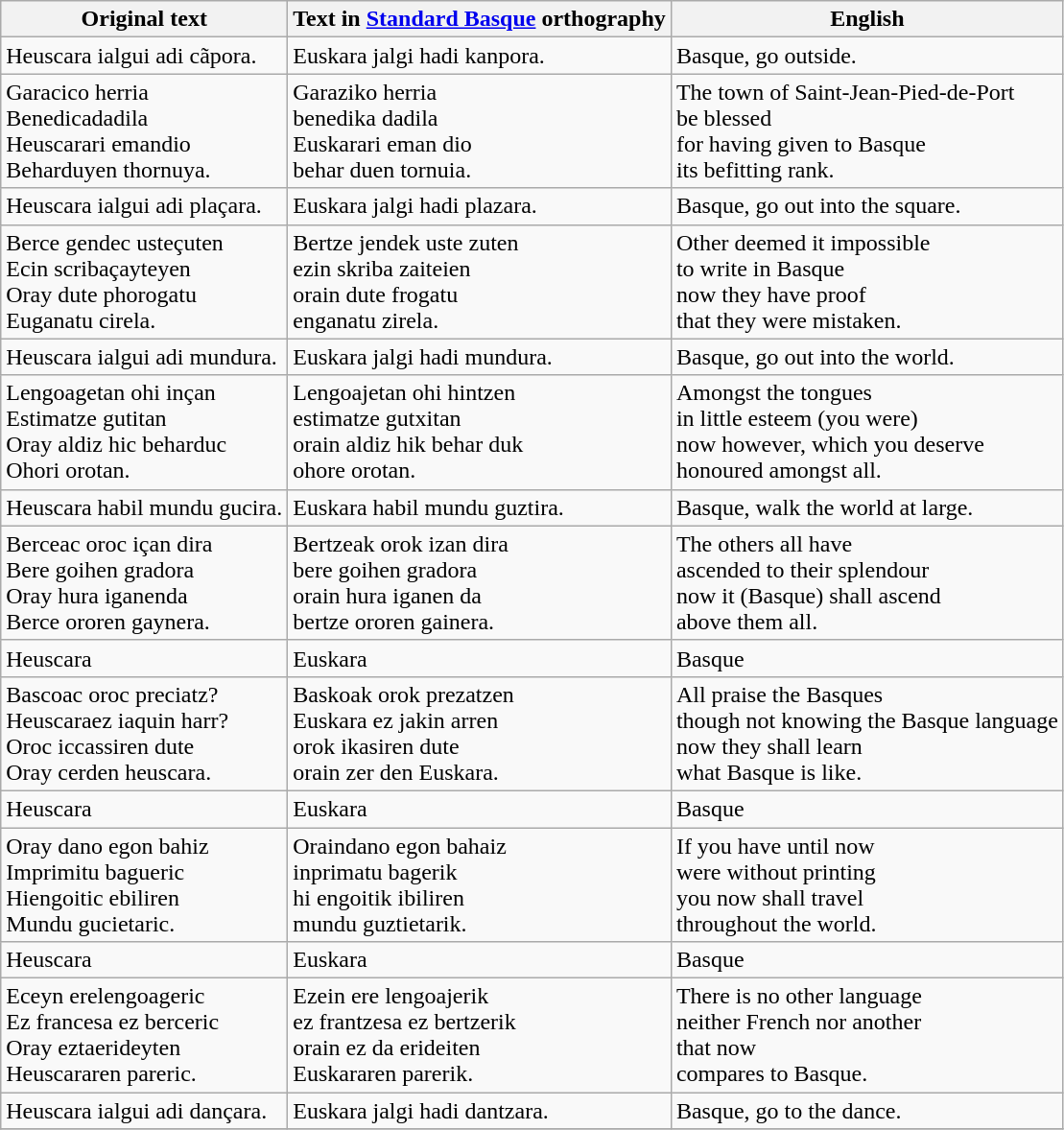<table class="wikitable">
<tr>
<th>Original text</th>
<th>Text in <a href='#'>Standard Basque</a> orthography</th>
<th>English</th>
</tr>
<tr>
<td>Heuscara ialgui adi cãpora.</td>
<td>Euskara jalgi hadi kanpora.</td>
<td>Basque, go outside.</td>
</tr>
<tr>
<td>Garacico herria<br>Benedicadadila<br>Heuscarari emandio<br>Beharduyen thornuya.</td>
<td>Garaziko herria<br>benedika dadila<br>Euskarari eman dio<br>behar duen tornuia.</td>
<td>The town of Saint-Jean-Pied-de-Port<br>be blessed<br>for having given to Basque<br>its befitting rank.</td>
</tr>
<tr>
<td>Heuscara ialgui adi plaçara.</td>
<td>Euskara jalgi hadi plazara.</td>
<td>Basque, go out into the square.</td>
</tr>
<tr>
<td>Berce gendec usteçuten<br>Ecin scribaçayteyen<br>Oray dute phorogatu<br>Euganatu cirela.</td>
<td>Bertze jendek uste zuten<br>ezin skriba zaiteien<br>orain dute frogatu<br>enganatu zirela.</td>
<td>Other deemed it impossible<br>to write in Basque<br>now they have proof<br>that they were mistaken.</td>
</tr>
<tr>
<td>Heuscara ialgui adi mundura.</td>
<td>Euskara jalgi hadi mundura.</td>
<td>Basque, go out into the world.</td>
</tr>
<tr>
<td>Lengoagetan ohi inçan<br>Estimatze gutitan<br>Oray aldiz hic beharduc<br>Ohori orotan.</td>
<td>Lengoajetan ohi hintzen<br>estimatze gutxitan<br>orain aldiz hik behar duk<br>ohore orotan.</td>
<td>Amongst the tongues<br>in little esteem (you were)<br>now however, which you deserve<br>honoured amongst all.</td>
</tr>
<tr>
<td>Heuscara habil mundu gucira.</td>
<td>Euskara habil mundu guztira.</td>
<td>Basque, walk the world at large.</td>
</tr>
<tr>
<td>Berceac oroc içan dira<br>Bere goihen gradora<br>Oray hura iganenda<br>Berce ororen gaynera.</td>
<td>Bertzeak orok izan dira<br>bere goihen gradora<br>orain hura iganen da<br>bertze ororen gainera.</td>
<td>The others all have<br>ascended to their splendour<br>now it (Basque) shall ascend<br>above them all.</td>
</tr>
<tr>
<td>Heuscara</td>
<td>Euskara</td>
<td>Basque</td>
</tr>
<tr>
<td>Bascoac oroc preciatz?<br>Heuscaraez iaquin harr?<br>Oroc iccassiren dute<br>Oray cerden heuscara.</td>
<td>Baskoak orok prezatzen<br>Euskara ez jakin arren<br>orok ikasiren dute<br>orain zer den Euskara.</td>
<td>All praise the Basques<br>though not knowing the Basque language<br>now they shall learn<br>what Basque is like.</td>
</tr>
<tr>
<td>Heuscara</td>
<td>Euskara</td>
<td>Basque</td>
</tr>
<tr>
<td>Oray dano egon bahiz<br>Imprimitu bagueric<br>Hiengoitic ebiliren<br>Mundu gucietaric.</td>
<td>Oraindano egon bahaiz<br>inprimatu bagerik<br>hi engoitik ibiliren<br>mundu guztietarik.</td>
<td>If you have until now<br>were without printing<br>you now shall travel<br>throughout the world.</td>
</tr>
<tr>
<td>Heuscara</td>
<td>Euskara</td>
<td>Basque</td>
</tr>
<tr>
<td>Eceyn erelengoageric<br>Ez francesa ez berceric<br>Oray eztaerideyten<br>Heuscararen pareric.</td>
<td>Ezein ere lengoajerik<br>ez frantzesa ez bertzerik<br>orain ez da erideiten<br>Euskararen parerik.</td>
<td>There is no other language<br>neither French nor another<br>that now<br>compares to Basque.</td>
</tr>
<tr>
<td>Heuscara ialgui adi dançara.</td>
<td>Euskara jalgi hadi dantzara.</td>
<td>Basque, go to the dance.</td>
</tr>
<tr>
</tr>
</table>
